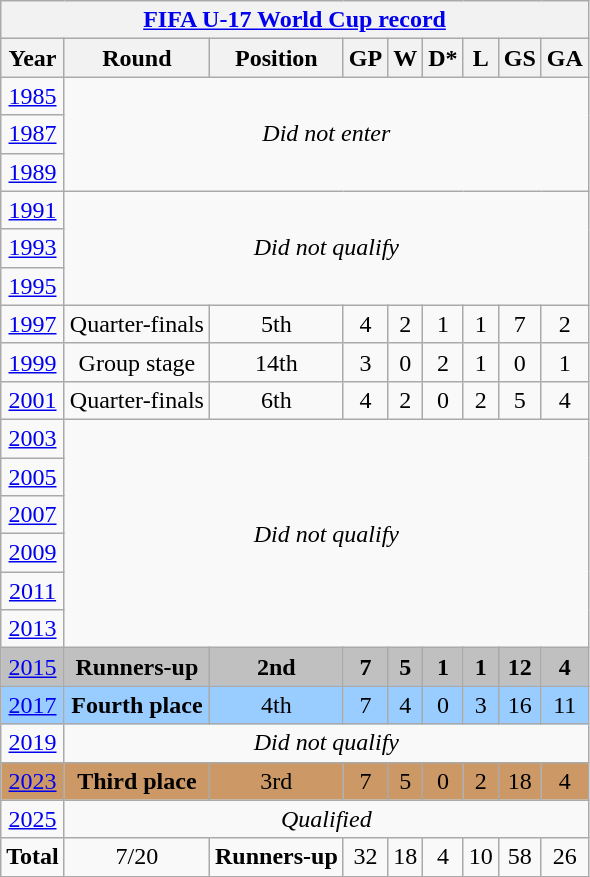<table class="wikitable" style="text-align: center;">
<tr>
<th colspan=9><a href='#'>FIFA U-17 World Cup record</a></th>
</tr>
<tr>
<th>Year</th>
<th>Round</th>
<th>Position</th>
<th>GP</th>
<th>W</th>
<th>D*</th>
<th>L</th>
<th>GS</th>
<th>GA</th>
</tr>
<tr>
<td> <a href='#'>1985</a></td>
<td colspan=8 rowspan=3><em>Did not enter</em></td>
</tr>
<tr>
<td> <a href='#'>1987</a></td>
</tr>
<tr>
<td> <a href='#'>1989</a></td>
</tr>
<tr>
<td> <a href='#'>1991</a></td>
<td colspan=8 rowspan=3><em>Did not qualify</em></td>
</tr>
<tr>
<td> <a href='#'>1993</a></td>
</tr>
<tr>
<td> <a href='#'>1995</a></td>
</tr>
<tr>
<td> <a href='#'>1997</a></td>
<td>Quarter-finals</td>
<td>5th</td>
<td>4</td>
<td>2</td>
<td>1</td>
<td>1</td>
<td>7</td>
<td>2</td>
</tr>
<tr>
<td> <a href='#'>1999</a></td>
<td>Group stage</td>
<td>14th</td>
<td>3</td>
<td>0</td>
<td>2</td>
<td>1</td>
<td>0</td>
<td>1</td>
</tr>
<tr>
<td> <a href='#'>2001</a></td>
<td>Quarter-finals</td>
<td>6th</td>
<td>4</td>
<td>2</td>
<td>0</td>
<td>2</td>
<td>5</td>
<td>4</td>
</tr>
<tr>
<td> <a href='#'>2003</a></td>
<td colspan=8 rowspan=6><em>Did not qualify</em></td>
</tr>
<tr>
<td> <a href='#'>2005</a></td>
</tr>
<tr>
<td> <a href='#'>2007</a></td>
</tr>
<tr>
<td> <a href='#'>2009</a></td>
</tr>
<tr>
<td> <a href='#'>2011</a></td>
</tr>
<tr>
<td> <a href='#'>2013</a></td>
</tr>
<tr style="background:silver;">
<td> <a href='#'>2015</a></td>
<td><strong>Runners-up</strong></td>
<td><strong>2nd</strong></td>
<td><strong>7</strong></td>
<td><strong>5</strong></td>
<td><strong>1</strong></td>
<td><strong>1</strong></td>
<td><strong>12</strong></td>
<td><strong>4</strong></td>
</tr>
<tr style="background:#9acdff">
<td> <a href='#'>2017</a></td>
<td><strong>Fourth place</strong></td>
<td>4th</td>
<td>7</td>
<td>4</td>
<td>0</td>
<td>3</td>
<td>16</td>
<td>11</td>
</tr>
<tr>
<td> <a href='#'>2019</a></td>
<td colspan=8><em>Did not qualify</em></td>
</tr>
<tr style="background:#cc9966">
<td> <a href='#'>2023</a></td>
<td><strong>Third place</strong></td>
<td>3rd</td>
<td>7</td>
<td>5</td>
<td>0</td>
<td>2</td>
<td>18</td>
<td>4</td>
</tr>
<tr>
<td> <a href='#'>2025</a></td>
<td colspan=8><em>Qualified</em></td>
</tr>
<tr>
<td><strong>Total</strong></td>
<td>7/20</td>
<td><strong>Runners-up</strong></td>
<td>32</td>
<td>18</td>
<td>4</td>
<td>10</td>
<td>58</td>
<td>26</td>
</tr>
</table>
